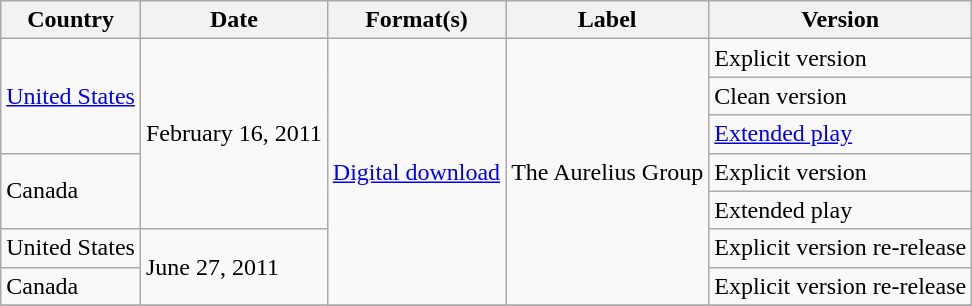<table class="wikitable plainrowheaders">
<tr>
<th scope="col">Country</th>
<th scope="col">Date</th>
<th scope="col">Format(s)</th>
<th scope="col">Label</th>
<th scope="col">Version</th>
</tr>
<tr>
<td rowspan=3><a href='#'>United States</a></td>
<td rowspan=5>February 16, 2011</td>
<td rowspan=7><a href='#'>Digital download</a></td>
<td rowspan=7>The Aurelius Group</td>
<td>Explicit version</td>
</tr>
<tr>
<td>Clean version</td>
</tr>
<tr>
<td><a href='#'>Extended play</a></td>
</tr>
<tr>
<td rowspan=2>Canada</td>
<td>Explicit version</td>
</tr>
<tr>
<td>Extended play</td>
</tr>
<tr>
<td>United States</td>
<td rowspan=2>June 27, 2011</td>
<td>Explicit version re-release</td>
</tr>
<tr>
<td>Canada</td>
<td>Explicit version re-release</td>
</tr>
<tr>
</tr>
</table>
